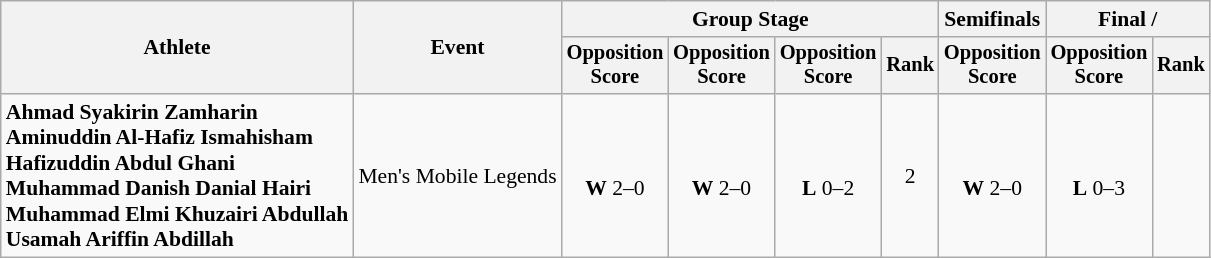<table class="wikitable" style="font-size:90%">
<tr>
<th rowspan="2">Athlete</th>
<th rowspan="2">Event</th>
<th colspan="4">Group Stage</th>
<th>Semifinals</th>
<th colspan=2>Final / </th>
</tr>
<tr style="font-size:95%">
<th>Opposition<br>Score</th>
<th>Opposition<br>Score</th>
<th>Opposition<br>Score</th>
<th>Rank</th>
<th>Opposition<br>Score</th>
<th>Opposition<br>Score</th>
<th>Rank</th>
</tr>
<tr align=center>
<td align="left"><strong>Ahmad Syakirin Zamharin<br>Aminuddin Al-Hafiz Ismahisham<br>Hafizuddin Abdul Ghani<br>Muhammad Danish Danial Hairi<br>Muhammad Elmi Khuzairi Abdullah<br>Usamah Ariffin Abdillah</strong></td>
<td align="left">Men's Mobile Legends</td>
<td><br><strong>W</strong> 2–0</td>
<td><br><strong>W</strong> 2–0</td>
<td><br><strong>L</strong> 0–2</td>
<td>2</td>
<td><br><strong>W</strong> 2–0</td>
<td><br><strong>L</strong> 0–3</td>
<td></td>
</tr>
</table>
